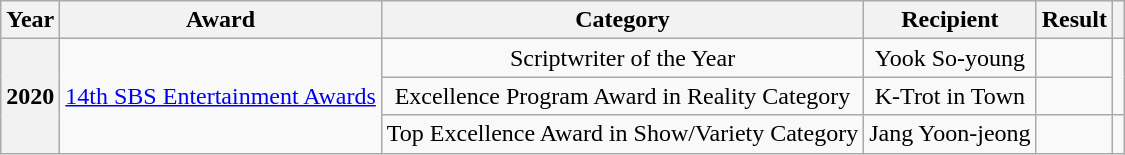<table class="wikitable" style="text-align:center">
<tr>
<th>Year</th>
<th>Award</th>
<th>Category</th>
<th>Recipient</th>
<th>Result</th>
<th></th>
</tr>
<tr>
<th rowspan=3>2020</th>
<td rowspan=3><a href='#'>14th SBS Entertainment Awards</a></td>
<td>Scriptwriter of the Year</td>
<td>Yook So-young</td>
<td></td>
<td rowspan=2></td>
</tr>
<tr>
<td>Excellence Program Award in Reality Category</td>
<td>K-Trot in Town</td>
<td></td>
</tr>
<tr>
<td>Top Excellence Award in Show/Variety Category</td>
<td>Jang Yoon-jeong</td>
<td></td>
<td></td>
</tr>
</table>
